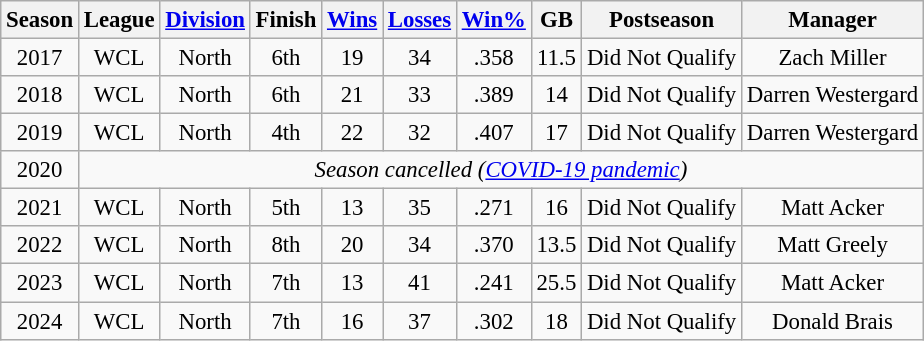<table class="wikitable" style="text-align:center; font-size:95%">
<tr>
<th scope="col">Season</th>
<th scope="col">League</th>
<th scope="col"><a href='#'>Division</a></th>
<th scope="col">Finish</th>
<th scope="col"><a href='#'>Wins</a></th>
<th scope="col"><a href='#'>Losses</a></th>
<th scope="col"><a href='#'>Win%</a></th>
<th scope="col">GB</th>
<th scope="col">Postseason</th>
<th scope="col">Manager</th>
</tr>
<tr>
<td>2017</td>
<td>WCL</td>
<td>North</td>
<td>6th</td>
<td>19</td>
<td>34</td>
<td>.358</td>
<td>11.5</td>
<td>Did Not Qualify</td>
<td>Zach Miller</td>
</tr>
<tr>
<td>2018</td>
<td>WCL</td>
<td>North</td>
<td>6th</td>
<td>21</td>
<td>33</td>
<td>.389</td>
<td>14</td>
<td>Did Not Qualify</td>
<td>Darren Westergard</td>
</tr>
<tr>
<td>2019</td>
<td>WCL</td>
<td>North</td>
<td>4th</td>
<td>22</td>
<td>32</td>
<td>.407</td>
<td>17</td>
<td>Did Not Qualify</td>
<td>Darren Westergard</td>
</tr>
<tr>
<td>2020</td>
<td colspan="9"><em>Season cancelled (<a href='#'>COVID-19 pandemic</a>)</td>
</tr>
<tr>
<td>2021</td>
<td>WCL</td>
<td>North</td>
<td>5th</td>
<td>13</td>
<td>35</td>
<td>.271</td>
<td>16</td>
<td>Did Not Qualify</td>
<td>Matt Acker</td>
</tr>
<tr>
<td>2022</td>
<td>WCL</td>
<td>North</td>
<td>8th</td>
<td>20</td>
<td>34</td>
<td>.370</td>
<td>13.5</td>
<td>Did Not Qualify</td>
<td>Matt Greely</td>
</tr>
<tr>
<td>2023</td>
<td>WCL</td>
<td>North</td>
<td>7th</td>
<td>13</td>
<td>41</td>
<td>.241</td>
<td>25.5</td>
<td>Did Not Qualify</td>
<td>Matt Acker</td>
</tr>
<tr>
<td>2024</td>
<td>WCL</td>
<td>North</td>
<td>7th</td>
<td>16</td>
<td>37</td>
<td>.302</td>
<td>18</td>
<td>Did Not Qualify</td>
<td>Donald Brais</td>
</tr>
</table>
